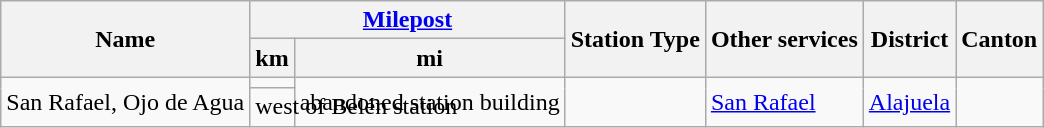<table class="wikitable">
<tr>
<th rowspan=2>Name</th>
<th colspan=2><a href='#'>Milepost</a></th>
<th rowspan=2>Station Type</th>
<th rowspan=2>Other services</th>
<th rowspan=2>District</th>
<th rowspan=2>Canton</th>
</tr>
<tr>
<th>km</th>
<th>mi</th>
</tr>
<tr>
<td rowspan=2>San Rafael, Ojo de Agua</td>
<td></td>
<td rowspan=2>abandoned station building</td>
<td rowspan=2></td>
<td rowspan=2><a href='#'>San Rafael</a></td>
<td rowspan=2><a href='#'>Alajuela</a></td>
</tr>
<tr>
<td colspan=2>west of Belén station</td>
</tr>
</table>
